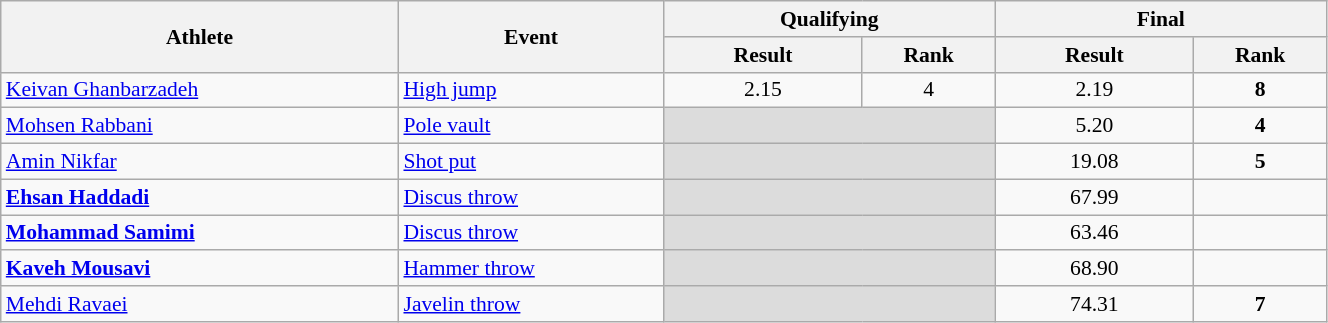<table class="wikitable" width="70%" style="text-align:center; font-size:90%">
<tr>
<th rowspan="2" width="30%">Athlete</th>
<th rowspan="2" width="20%">Event</th>
<th colspan="2" width="25%">Qualifying</th>
<th colspan="2" width="25%">Final</th>
</tr>
<tr>
<th width="15%">Result</th>
<th>Rank</th>
<th width="15%">Result</th>
<th>Rank</th>
</tr>
<tr>
<td align="left"><a href='#'>Keivan Ghanbarzadeh</a></td>
<td align="left"><a href='#'>High jump</a></td>
<td>2.15</td>
<td>4 <strong></strong></td>
<td>2.19</td>
<td><strong>8</strong></td>
</tr>
<tr>
<td align="left"><a href='#'>Mohsen Rabbani</a></td>
<td align="left"><a href='#'>Pole vault</a></td>
<td bgcolor=#DCDCDC colspan=2></td>
<td>5.20</td>
<td><strong>4</strong></td>
</tr>
<tr>
<td align="left"><a href='#'>Amin Nikfar</a></td>
<td align="left"><a href='#'>Shot put</a></td>
<td bgcolor=#DCDCDC colspan=2></td>
<td>19.08</td>
<td><strong>5</strong></td>
</tr>
<tr>
<td align="left"><strong><a href='#'>Ehsan Haddadi</a></strong></td>
<td align="left"><a href='#'>Discus throw</a></td>
<td bgcolor=#DCDCDC colspan=2></td>
<td>67.99 </td>
<td></td>
</tr>
<tr>
<td align="left"><strong><a href='#'>Mohammad Samimi</a></strong></td>
<td align="left"><a href='#'>Discus throw</a></td>
<td bgcolor=#DCDCDC colspan=2></td>
<td>63.46</td>
<td></td>
</tr>
<tr>
<td align="left"><strong><a href='#'>Kaveh Mousavi</a></strong></td>
<td align="left"><a href='#'>Hammer throw</a></td>
<td bgcolor=#DCDCDC colspan=2></td>
<td>68.90</td>
<td></td>
</tr>
<tr>
<td align="left"><a href='#'>Mehdi Ravaei</a></td>
<td align="left"><a href='#'>Javelin throw</a></td>
<td bgcolor=#DCDCDC colspan=2></td>
<td>74.31</td>
<td><strong>7</strong></td>
</tr>
</table>
